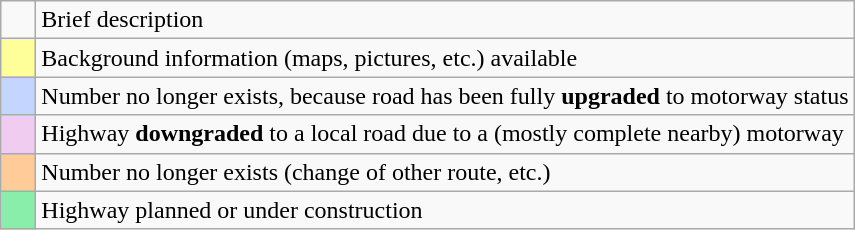<table class="wikitable">
<tr>
<td>    </td>
<td>Brief description</td>
</tr>
<tr>
<td style="background: #ffff99;"> </td>
<td>Background information (maps, pictures, etc.) available</td>
</tr>
<tr>
<td style="background: #C4D5FF;"> </td>
<td>Number no longer exists, because road has been fully <strong>upgraded</strong> to motorway status</td>
</tr>
<tr>
<td style="background: #F0CCF0;"> </td>
<td>Highway <strong>downgraded</strong> to a local road due to a (mostly complete nearby) motorway</td>
</tr>
<tr>
<td style="background: #FFCC99;"> </td>
<td>Number no longer exists (change of other route, etc.)</td>
</tr>
<tr>
<td style="background: #88EEAA;"> </td>
<td>Highway planned or under construction</td>
</tr>
</table>
